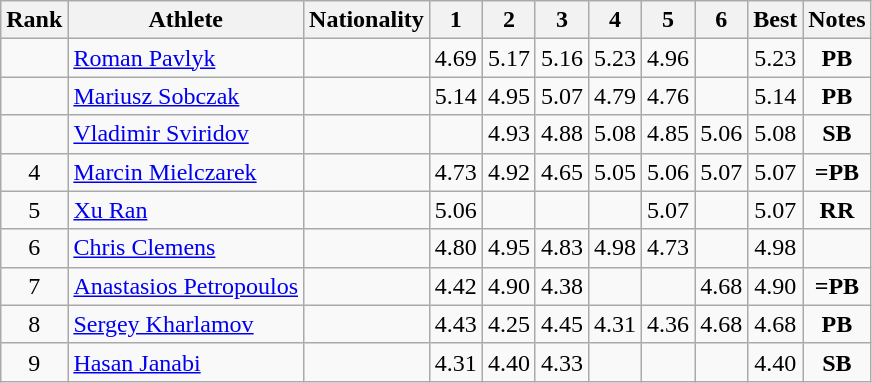<table class="wikitable sortable" style="text-align:center">
<tr>
<th>Rank</th>
<th>Athlete</th>
<th>Nationality</th>
<th width="25">1</th>
<th width="25">2</th>
<th width="25">3</th>
<th width="25">4</th>
<th width="25">5</th>
<th width="25">6</th>
<th>Best</th>
<th>Notes</th>
</tr>
<tr>
<td></td>
<td style="text-align:left;"><a href='#'>Roman Pavlyk</a></td>
<td style="text-align:left;"></td>
<td>4.69</td>
<td>5.17</td>
<td>5.16</td>
<td>5.23</td>
<td>4.96</td>
<td></td>
<td>5.23</td>
<td><strong>PB</strong></td>
</tr>
<tr>
<td></td>
<td style="text-align:left;"><a href='#'>Mariusz Sobczak</a></td>
<td style="text-align:left;"></td>
<td>5.14</td>
<td>4.95</td>
<td>5.07</td>
<td>4.79</td>
<td>4.76</td>
<td></td>
<td>5.14</td>
<td><strong>PB</strong></td>
</tr>
<tr>
<td></td>
<td style="text-align:left;"><a href='#'>Vladimir Sviridov</a></td>
<td style="text-align:left;"></td>
<td></td>
<td>4.93</td>
<td>4.88</td>
<td>5.08</td>
<td>4.85</td>
<td>5.06</td>
<td>5.08</td>
<td><strong>SB</strong></td>
</tr>
<tr>
<td>4</td>
<td style="text-align:left;"><a href='#'>Marcin Mielczarek</a></td>
<td style="text-align:left;"></td>
<td>4.73</td>
<td>4.92</td>
<td>4.65</td>
<td>5.05</td>
<td>5.06</td>
<td>5.07</td>
<td>5.07</td>
<td><strong>=PB</strong></td>
</tr>
<tr>
<td>5</td>
<td style="text-align:left;"><a href='#'>Xu Ran</a></td>
<td style="text-align:left;"></td>
<td>5.06</td>
<td></td>
<td></td>
<td></td>
<td>5.07</td>
<td></td>
<td>5.07</td>
<td><strong>RR</strong></td>
</tr>
<tr>
<td>6</td>
<td style="text-align:left;"><a href='#'>Chris Clemens</a></td>
<td style="text-align:left;"></td>
<td>4.80</td>
<td>4.95</td>
<td>4.83</td>
<td>4.98</td>
<td>4.73</td>
<td></td>
<td>4.98</td>
<td></td>
</tr>
<tr>
<td>7</td>
<td style="text-align:left;"><a href='#'>Anastasios Petropoulos</a></td>
<td style="text-align:left;"></td>
<td>4.42</td>
<td>4.90</td>
<td>4.38</td>
<td></td>
<td></td>
<td>4.68</td>
<td>4.90</td>
<td><strong>=PB</strong></td>
</tr>
<tr>
<td>8</td>
<td style="text-align:left;"><a href='#'>Sergey Kharlamov</a></td>
<td style="text-align:left;"></td>
<td>4.43</td>
<td>4.25</td>
<td>4.45</td>
<td>4.31</td>
<td>4.36</td>
<td>4.68</td>
<td>4.68</td>
<td><strong>PB</strong></td>
</tr>
<tr>
<td>9</td>
<td style="text-align:left;"><a href='#'>Hasan Janabi</a></td>
<td style="text-align:left;"></td>
<td>4.31</td>
<td>4.40</td>
<td>4.33</td>
<td></td>
<td></td>
<td></td>
<td>4.40</td>
<td><strong>SB</strong></td>
</tr>
</table>
